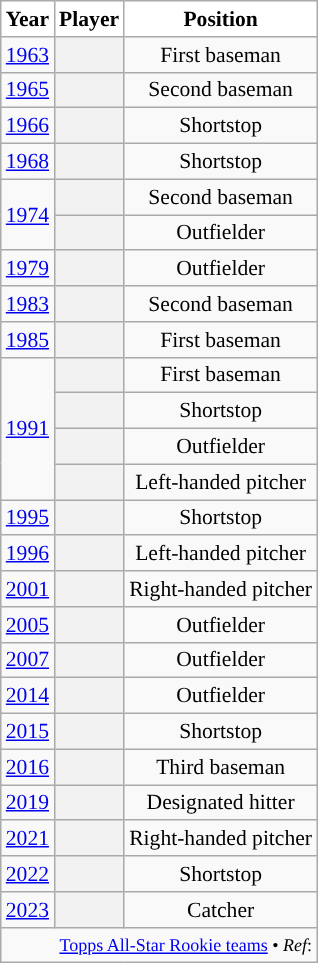<table class="wikitable sortable plainrowheaders" style="font-size: 90%; style="text-align:center">
<tr>
<th scope="col" style="background-color:#ffffff; border-top:#">Year</th>
<th scope="col" style="background-color:#ffffff; border-top:#">Player</th>
<th scope="col" style="background-color:#ffffff; border-top:#">Position</th>
</tr>
<tr>
<td style="text-align:center"><a href='#'>1963</a></td>
<th scope="row" style="text-align:left"></th>
<td style="text-align:center">First baseman</td>
</tr>
<tr>
<td style="text-align:center"><a href='#'>1965</a></td>
<th scope="row" style="text-align:left"></th>
<td style="text-align:center">Second baseman</td>
</tr>
<tr>
<td style="text-align:center"><a href='#'>1966</a></td>
<th scope="row" style="text-align:left"></th>
<td style="text-align:center">Shortstop</td>
</tr>
<tr>
<td style="text-align:center"><a href='#'>1968</a></td>
<th scope="row" style="text-align:left"></th>
<td style="text-align:center">Shortstop</td>
</tr>
<tr>
<td rowspan="2" style="text-align:center"><a href='#'>1974</a></td>
<th scope="row" style="text-align:left"></th>
<td style="text-align:center">Second baseman</td>
</tr>
<tr>
<th scope="row" style="text-align:left"></th>
<td style="text-align:center">Outfielder</td>
</tr>
<tr>
<td style="text-align:center"><a href='#'>1979</a></td>
<th scope="row" style="text-align:left"></th>
<td style="text-align:center">Outfielder</td>
</tr>
<tr>
<td style="text-align:center"><a href='#'>1983</a></td>
<th scope="row" style="text-align:left"></th>
<td style="text-align:center">Second baseman</td>
</tr>
<tr>
<td style="text-align:center"><a href='#'>1985</a></td>
<th scope="row" style="text-align:left"></th>
<td style="text-align:center">First baseman</td>
</tr>
<tr>
<td rowspan="4" style="text-align:center"><a href='#'>1991</a></td>
<th scope="row" style="text-align:left"></th>
<td style="text-align:center">First baseman</td>
</tr>
<tr>
<th scope="row" style="text-align:left"></th>
<td style="text-align:center">Shortstop</td>
</tr>
<tr>
<th scope="row" style="text-align:left"></th>
<td style="text-align:center">Outfielder</td>
</tr>
<tr>
<th scope="row" style="text-align:left"></th>
<td style="text-align:center">Left-handed pitcher</td>
</tr>
<tr>
<td style="text-align:center"><a href='#'>1995</a></td>
<th scope="row" style="text-align:left"></th>
<td style="text-align:center">Shortstop</td>
</tr>
<tr>
<td style="text-align:center"><a href='#'>1996</a></td>
<th scope="row" style="text-align:left"></th>
<td style="text-align:center">Left-handed pitcher</td>
</tr>
<tr>
<td style="text-align:center"><a href='#'>2001</a></td>
<th scope="row" style="text-align:left"></th>
<td style="text-align:center">Right-handed pitcher</td>
</tr>
<tr>
<td style="text-align:center"><a href='#'>2005</a></td>
<th scope="row" style="text-align:left"></th>
<td style="text-align:center">Outfielder</td>
</tr>
<tr>
<td style="text-align:center"><a href='#'>2007</a></td>
<th scope="row" style="text-align:left"></th>
<td style="text-align:center">Outfielder</td>
</tr>
<tr>
<td style="text-align:center"><a href='#'>2014</a></td>
<th scope="row" style="text-align:left"></th>
<td style="text-align:center">Outfielder</td>
</tr>
<tr>
<td style="text-align:center"><a href='#'>2015</a></td>
<th scope="row" style="text-align:left"></th>
<td style="text-align:center">Shortstop</td>
</tr>
<tr>
<td style="text-align:center"><a href='#'>2016</a></td>
<th scope="row" style="text-align:left"></th>
<td style="text-align:center">Third baseman</td>
</tr>
<tr>
<td style="text-align:center"><a href='#'>2019</a></td>
<th scope="row" style="text-align:left"></th>
<td style="text-align:center">Designated hitter</td>
</tr>
<tr>
<td style="text-align:center"><a href='#'>2021</a></td>
<th scope="row" style="text-align:left"></th>
<td style="text-align:center">Right-handed pitcher</td>
</tr>
<tr>
<td style="text-align:center"><a href='#'>2022</a></td>
<th scope="row" style="text-align:left"></th>
<td style="text-align:center">Shortstop</td>
</tr>
<tr>
<td style="text-align:center"><a href='#'>2023</a></td>
<th scope="row" style="text-align:left"></th>
<td style="text-align:center">Catcher</td>
</tr>
<tr class="sortbottom">
<td style="text-align:right"; colspan="3"><small><a href='#'>Topps All-Star Rookie teams</a> • <em>Ref</em>:</small></td>
</tr>
</table>
